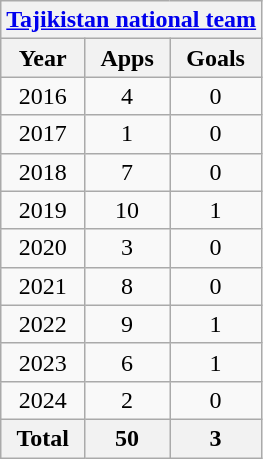<table class="wikitable" style="text-align:center">
<tr>
<th colspan=3><a href='#'>Tajikistan national team</a></th>
</tr>
<tr>
<th>Year</th>
<th>Apps</th>
<th>Goals</th>
</tr>
<tr>
<td>2016</td>
<td>4</td>
<td>0</td>
</tr>
<tr>
<td>2017</td>
<td>1</td>
<td>0</td>
</tr>
<tr>
<td>2018</td>
<td>7</td>
<td>0</td>
</tr>
<tr>
<td>2019</td>
<td>10</td>
<td>1</td>
</tr>
<tr>
<td>2020</td>
<td>3</td>
<td>0</td>
</tr>
<tr>
<td>2021</td>
<td>8</td>
<td>0</td>
</tr>
<tr>
<td>2022</td>
<td>9</td>
<td>1</td>
</tr>
<tr>
<td>2023</td>
<td>6</td>
<td>1</td>
</tr>
<tr>
<td>2024</td>
<td>2</td>
<td>0</td>
</tr>
<tr>
<th>Total</th>
<th>50</th>
<th>3</th>
</tr>
</table>
